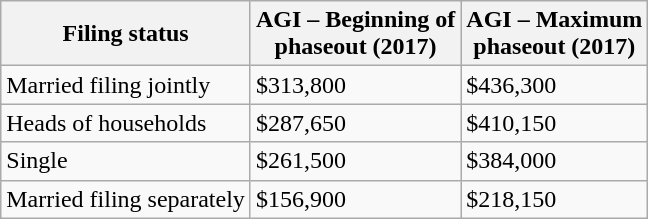<table class="wikitable" border="1">
<tr>
<th>Filing status</th>
<th>AGI – Beginning of <br>phaseout (2017)</th>
<th>AGI – Maximum <br>phaseout (2017)</th>
</tr>
<tr>
<td>Married filing jointly</td>
<td>$313,800</td>
<td>$436,300</td>
</tr>
<tr>
<td>Heads of households</td>
<td>$287,650</td>
<td>$410,150</td>
</tr>
<tr>
<td>Single</td>
<td>$261,500</td>
<td>$384,000</td>
</tr>
<tr>
<td>Married filing separately</td>
<td>$156,900</td>
<td>$218,150</td>
</tr>
</table>
